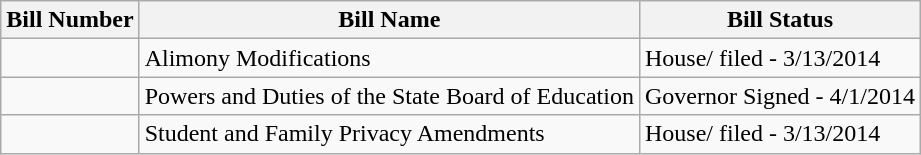<table class="wikitable">
<tr>
<th>Bill Number</th>
<th>Bill Name</th>
<th>Bill Status</th>
</tr>
<tr>
<td></td>
<td>Alimony Modifications</td>
<td>House/ filed - 3/13/2014</td>
</tr>
<tr>
<td></td>
<td>Powers and Duties of the State Board of Education</td>
<td>Governor Signed - 4/1/2014</td>
</tr>
<tr>
<td></td>
<td>Student and Family Privacy Amendments</td>
<td>House/ filed - 3/13/2014</td>
</tr>
</table>
